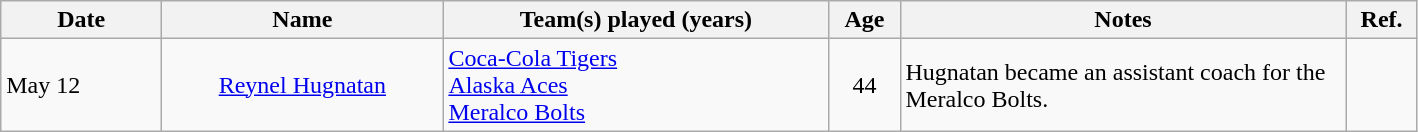<table class="wikitable sortable">
<tr>
<th class=unsortable style="width:100px" align="center">Date</th>
<th style="width:180px" align="center">Name</th>
<th style="width:250px" align="left">Team(s) played (years)</th>
<th style="width:40px"  align="center">Age</th>
<th style="width:290px" align="left">Notes</th>
<th style="width:40px"  align="center">Ref.</th>
</tr>
<tr>
<td>May 12</td>
<td align=center><a href='#'>Reynel Hugnatan</a></td>
<td><a href='#'>Coca-Cola Tigers</a> <br><a href='#'>Alaska Aces</a> <br><a href='#'>Meralco Bolts</a> </td>
<td align=center>44</td>
<td>Hugnatan became an assistant coach for the Meralco Bolts.</td>
<td align=center></td>
</tr>
</table>
